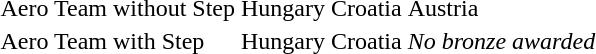<table>
<tr>
<td>Aero Team without Step</td>
<td>Hungary </td>
<td>Croatia </td>
<td>Austria </td>
</tr>
<tr>
<td>Aero Team with Step</td>
<td>Hungary </td>
<td>Croatia </td>
<td><em>No bronze awarded</em></td>
</tr>
<tr>
</tr>
</table>
